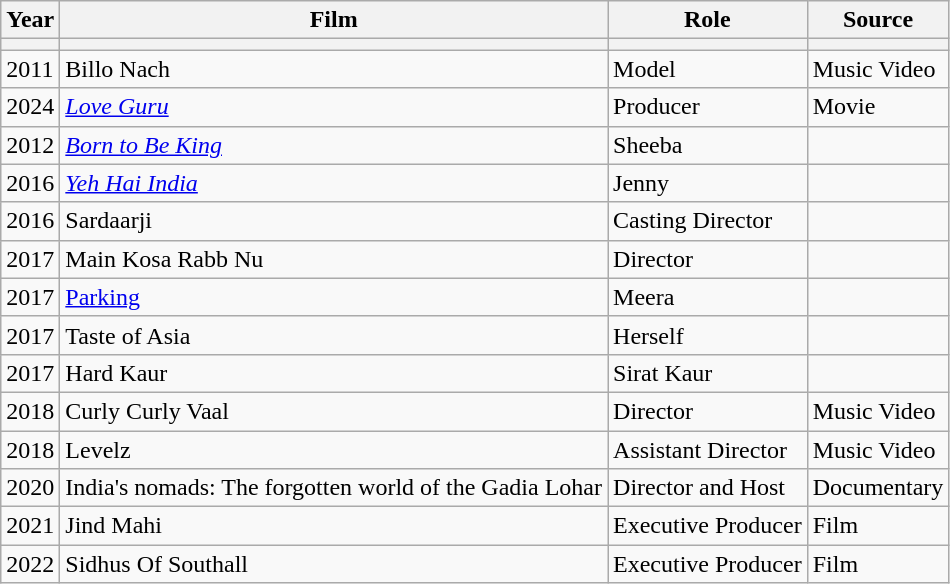<table class="wikitable sortable">
<tr>
<th>Year</th>
<th>Film</th>
<th>Role</th>
<th class="unsortable">Source</th>
</tr>
<tr>
<th></th>
<th></th>
<th></th>
<th></th>
</tr>
<tr>
<td>2011</td>
<td>Billo Nach</td>
<td>Model</td>
<td>Music Video</td>
</tr>
<tr>
<td>2024</td>
<td><em><a href='#'>Love Guru</a></em></td>
<td>Producer</td>
<td>Movie</td>
</tr>
<tr>
<td>2012</td>
<td><em><a href='#'>Born to Be King</a></em></td>
<td>Sheeba</td>
<td></td>
</tr>
<tr>
<td>2016</td>
<td><em><a href='#'>Yeh Hai India</a></em></td>
<td>Jenny</td>
<td></td>
</tr>
<tr>
<td>2016</td>
<td>Sardaarji</td>
<td>Casting Director</td>
<td></td>
</tr>
<tr>
<td>2017</td>
<td>Main Kosa Rabb Nu</td>
<td>Director</td>
<td></td>
</tr>
<tr>
<td>2017</td>
<td><a href='#'>Parking</a></td>
<td>Meera</td>
<td></td>
</tr>
<tr>
<td>2017</td>
<td>Taste of Asia</td>
<td>Herself</td>
<td></td>
</tr>
<tr>
<td>2017</td>
<td>Hard Kaur</td>
<td>Sirat Kaur<br></td>
<td></td>
</tr>
<tr>
<td>2018</td>
<td>Curly Curly Vaal</td>
<td>Director</td>
<td>Music Video</td>
</tr>
<tr>
<td>2018</td>
<td>Levelz</td>
<td>Assistant Director</td>
<td>Music Video</td>
</tr>
<tr>
<td>2020</td>
<td>India's nomads: The forgotten world of the Gadia Lohar</td>
<td>Director and Host</td>
<td>Documentary </td>
</tr>
<tr>
<td>2021</td>
<td>Jind Mahi</td>
<td>Executive Producer</td>
<td>Film</td>
</tr>
<tr>
<td>2022</td>
<td>Sidhus Of Southall</td>
<td>Executive Producer</td>
<td>Film</td>
</tr>
</table>
